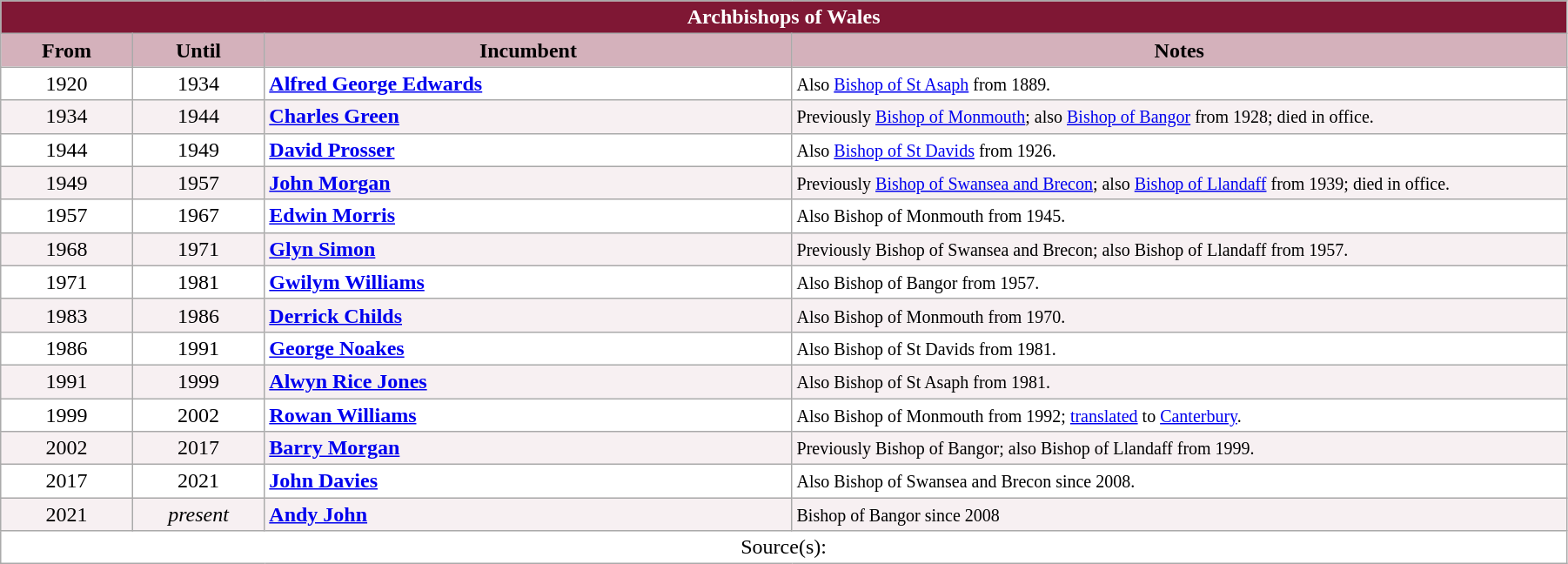<table class="wikitable" style="width:95%;" border="1" cellpadding="2">
<tr>
<th colspan="4" style="background-color: #7F1734; color: white;">Archbishops of Wales</th>
</tr>
<tr>
<th style="background-color: #D4B1BB; width: 8%;">From</th>
<th style="background-color: #D4B1BB; width: 8%;">Until</th>
<th style="background-color: #D4B1BB; width: 32%;">Incumbent</th>
<th style="background-color: #D4B1BB; width: 47%;">Notes</th>
</tr>
<tr valign="top" style="background-color: white;">
<td style="text-align: center;">1920</td>
<td style="text-align: center;">1934</td>
<td> <strong><a href='#'>Alfred George Edwards</a></strong></td>
<td><small>Also <a href='#'>Bishop of St&nbsp;Asaph</a> from 1889.</small></td>
</tr>
<tr valign="top" style="background-color: #F7F0F2;">
<td style="text-align: center;">1934</td>
<td style="text-align: center;">1944</td>
<td> <strong><a href='#'>Charles Green</a></strong></td>
<td><small>Previously <a href='#'>Bishop of Monmouth</a>; also <a href='#'>Bishop of Bangor</a> from 1928; died in office.</small></td>
</tr>
<tr valign="top" style="background-color: white;">
<td style="text-align: center;">1944</td>
<td style="text-align: center;">1949</td>
<td> <strong><a href='#'>David Prosser</a></strong></td>
<td><small>Also <a href='#'>Bishop of St&nbsp;Davids</a> from 1926.</small></td>
</tr>
<tr valign="top" style="background-color: #F7F0F2;">
<td style="text-align: center;">1949</td>
<td style="text-align: center;">1957</td>
<td> <strong><a href='#'>John Morgan</a></strong></td>
<td><small>Previously <a href='#'>Bishop of Swansea and Brecon</a>; also <a href='#'>Bishop of Llandaff</a> from 1939; died in office.</small></td>
</tr>
<tr valign="top" style="background-color: white;">
<td style="text-align: center;">1957</td>
<td style="text-align: center;">1967</td>
<td> <strong><a href='#'>Edwin Morris</a></strong></td>
<td><small>Also Bishop of Monmouth from 1945.</small></td>
</tr>
<tr valign="top" style="background-color: #F7F0F2;">
<td style="text-align: center;">1968</td>
<td style="text-align: center;">1971</td>
<td> <strong><a href='#'>Glyn Simon</a></strong></td>
<td><small>Previously Bishop of Swansea and Brecon; also Bishop of Llandaff from 1957.</small></td>
</tr>
<tr valign="top" style="background-color: white;">
<td style="text-align: center;">1971</td>
<td style="text-align: center;">1981</td>
<td> <strong><a href='#'>Gwilym Williams</a></strong></td>
<td><small>Also Bishop of Bangor from 1957.</small></td>
</tr>
<tr valign="top" style="background-color: #F7F0F2;">
<td style="text-align: center;">1983</td>
<td style="text-align: center;">1986</td>
<td> <strong><a href='#'>Derrick Childs</a></strong></td>
<td><small>Also Bishop of Monmouth from 1970.</small></td>
</tr>
<tr valign="top" style="background-color: white;">
<td style="text-align: center;">1986</td>
<td style="text-align: center;">1991</td>
<td> <strong><a href='#'>George Noakes</a></strong></td>
<td><small>Also Bishop of St Davids from 1981.</small></td>
</tr>
<tr valign="top" style="background-color: #F7F0F2;">
<td style="text-align: center;">1991</td>
<td style="text-align: center;">1999</td>
<td> <strong><a href='#'>Alwyn Rice Jones</a></strong></td>
<td><small>Also Bishop of St Asaph from 1981.</small></td>
</tr>
<tr valign="top" style="background-color: white;">
<td style="text-align: center;">1999</td>
<td style="text-align: center;">2002</td>
<td> <strong><a href='#'>Rowan Williams</a></strong></td>
<td><small>Also Bishop of Monmouth from 1992; <a href='#'>translated</a> to <a href='#'>Canterbury</a>.</small></td>
</tr>
<tr valign="top" style="background-color: #F7F0F2;">
<td style="text-align: center;">2002</td>
<td style="text-align: center;">2017</td>
<td> <strong><a href='#'>Barry Morgan</a></strong></td>
<td><small>Previously Bishop of Bangor; also Bishop of Llandaff from 1999.</small></td>
</tr>
<tr valign="top" style="background-color: white;">
<td style="text-align: center;">2017</td>
<td style="text-align: center;">2021</td>
<td> <strong><a href='#'>John Davies</a></strong></td>
<td><small>Also Bishop of Swansea and Brecon since 2008.</small></td>
</tr>
<tr valign="top" style="background-color: #F7F0F2;">
<td style="text-align: center;">2021</td>
<td style="text-align: center;"><em>present</em></td>
<td> <strong><a href='#'>Andy John</a></strong></td>
<td><small>Bishop of Bangor since 2008</small></td>
</tr>
<tr valign="top" style="background-color: white;">
<td align=center colspan="4">Source(s):</td>
</tr>
</table>
